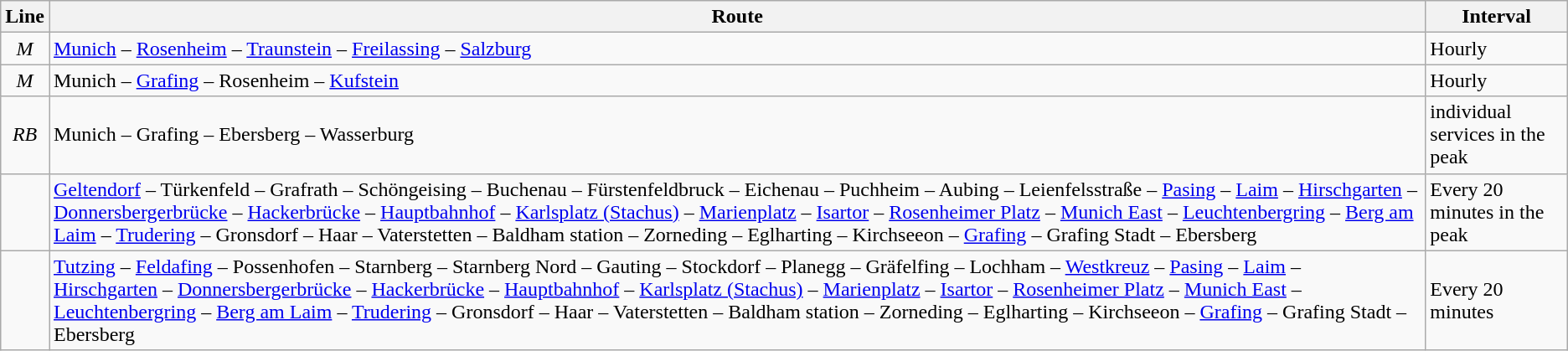<table class="wikitable">
<tr>
<th>Line</th>
<th>Route</th>
<th>Interval</th>
</tr>
<tr>
<td align="center"><em>M</em></td>
<td><a href='#'>Munich</a> – <a href='#'>Rosenheim</a> – <a href='#'>Traunstein</a> – <a href='#'>Freilassing</a> – <a href='#'>Salzburg</a></td>
<td>Hourly</td>
</tr>
<tr>
<td align="center"><em>M</em></td>
<td>Munich – <a href='#'>Grafing</a> – Rosenheim – <a href='#'>Kufstein</a></td>
<td>Hourly</td>
</tr>
<tr>
<td align="center"><em>RB</em></td>
<td>Munich – Grafing – Ebersberg – Wasserburg</td>
<td>individual services in the peak</td>
</tr>
<tr>
<td></td>
<td><a href='#'>Geltendorf</a> – Türkenfeld – Grafrath – Schöngeising – Buchenau – Fürstenfeldbruck – Eichenau – Puchheim – Aubing – Leienfelsstraße – <a href='#'>Pasing</a> – <a href='#'>Laim</a> – <a href='#'>Hirschgarten</a> – <a href='#'>Donnersbergerbrücke</a> – <a href='#'>Hackerbrücke</a> – <a href='#'>Hauptbahnhof</a> – <a href='#'>Karlsplatz (Stachus)</a> – <a href='#'>Marienplatz</a> – <a href='#'>Isartor</a> – <a href='#'>Rosenheimer Platz</a> – <a href='#'>Munich East</a> – <a href='#'>Leuchtenbergring</a> – <a href='#'>Berg am Laim</a> – <a href='#'>Trudering</a> – Gronsdorf – Haar – Vaterstetten – Baldham station – Zorneding – Eglharting – Kirchseeon – <a href='#'>Grafing</a> – Grafing Stadt – Ebersberg</td>
<td>Every 20 minutes in the peak</td>
</tr>
<tr>
<td></td>
<td><a href='#'>Tutzing</a> – <a href='#'>Feldafing</a> – Possenhofen – Starnberg – Starnberg Nord – Gauting – Stockdorf – Planegg – Gräfelfing – Lochham – <a href='#'>Westkreuz</a> – <a href='#'>Pasing</a> – <a href='#'>Laim</a> – <a href='#'>Hirschgarten</a> – <a href='#'>Donnersbergerbrücke</a> – <a href='#'>Hackerbrücke</a> – <a href='#'>Hauptbahnhof</a> – <a href='#'>Karlsplatz (Stachus)</a> – <a href='#'>Marienplatz</a> – <a href='#'>Isartor</a> – <a href='#'>Rosenheimer Platz</a> – <a href='#'>Munich East</a> – <a href='#'>Leuchtenbergring</a> – <a href='#'>Berg am Laim</a> – <a href='#'>Trudering</a> – Gronsdorf – Haar – Vaterstetten – Baldham station – Zorneding – Eglharting – Kirchseeon – <a href='#'>Grafing</a> – Grafing Stadt – Ebersberg</td>
<td>Every 20 minutes</td>
</tr>
</table>
